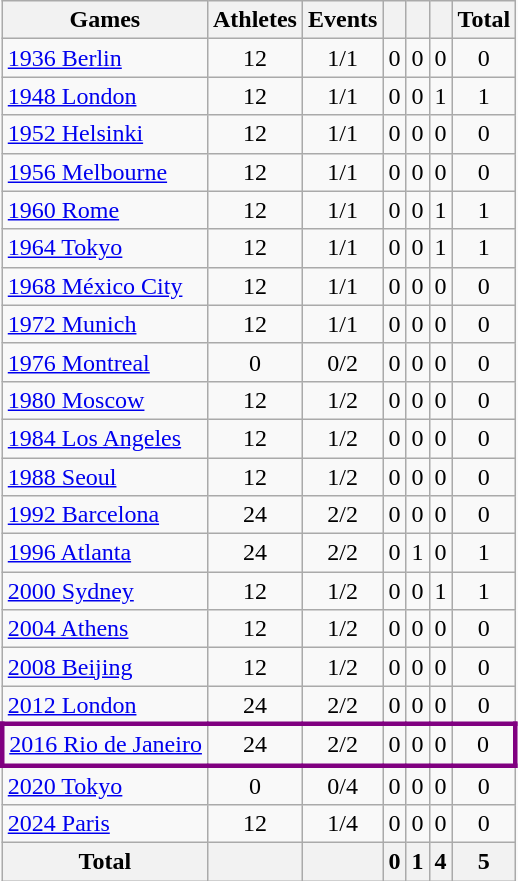<table class="wikitable sortable" style="text-align:center">
<tr>
<th>Games</th>
<th>Athletes</th>
<th>Events</th>
<th width:3em; font-weight:bold;"></th>
<th width:3em; font-weight:bold;"></th>
<th width:3em; font-weight:bold;"></th>
<th style="width:3; font-weight:bold;">Total</th>
</tr>
<tr>
<td align=left> <a href='#'>1936 Berlin</a></td>
<td>12</td>
<td>1/1</td>
<td>0</td>
<td>0</td>
<td>0</td>
<td>0</td>
</tr>
<tr>
<td align=left> <a href='#'>1948 London</a></td>
<td>12</td>
<td>1/1</td>
<td>0</td>
<td>0</td>
<td>1</td>
<td>1</td>
</tr>
<tr>
<td align=left> <a href='#'>1952 Helsinki</a></td>
<td>12</td>
<td>1/1</td>
<td>0</td>
<td>0</td>
<td>0</td>
<td>0</td>
</tr>
<tr>
<td align=left> <a href='#'>1956 Melbourne</a></td>
<td>12</td>
<td>1/1</td>
<td>0</td>
<td>0</td>
<td>0</td>
<td>0</td>
</tr>
<tr>
<td align=left> <a href='#'>1960 Rome</a></td>
<td>12</td>
<td>1/1</td>
<td>0</td>
<td>0</td>
<td>1</td>
<td>1</td>
</tr>
<tr>
<td align=left> <a href='#'>1964 Tokyo</a></td>
<td>12</td>
<td>1/1</td>
<td>0</td>
<td>0</td>
<td>1</td>
<td>1</td>
</tr>
<tr>
<td align=left> <a href='#'>1968 México City</a></td>
<td>12</td>
<td>1/1</td>
<td>0</td>
<td>0</td>
<td>0</td>
<td>0</td>
</tr>
<tr>
<td align=left> <a href='#'>1972 Munich</a></td>
<td>12</td>
<td>1/1</td>
<td>0</td>
<td>0</td>
<td>0</td>
<td>0</td>
</tr>
<tr>
<td align=left> <a href='#'>1976 Montreal</a></td>
<td>0</td>
<td>0/2</td>
<td>0</td>
<td>0</td>
<td>0</td>
<td>0</td>
</tr>
<tr>
<td align=left> <a href='#'>1980 Moscow</a></td>
<td>12</td>
<td>1/2</td>
<td>0</td>
<td>0</td>
<td>0</td>
<td>0</td>
</tr>
<tr>
<td align=left> <a href='#'>1984 Los Angeles</a></td>
<td>12</td>
<td>1/2</td>
<td>0</td>
<td>0</td>
<td>0</td>
<td>0</td>
</tr>
<tr>
<td align=left> <a href='#'>1988 Seoul</a></td>
<td>12</td>
<td>1/2</td>
<td>0</td>
<td>0</td>
<td>0</td>
<td>0</td>
</tr>
<tr>
<td align=left> <a href='#'>1992 Barcelona</a></td>
<td>24</td>
<td>2/2</td>
<td>0</td>
<td>0</td>
<td>0</td>
<td>0</td>
</tr>
<tr>
<td align=left> <a href='#'>1996 Atlanta</a></td>
<td>24</td>
<td>2/2</td>
<td>0</td>
<td>1</td>
<td>0</td>
<td>1</td>
</tr>
<tr>
<td align=left> <a href='#'>2000 Sydney</a></td>
<td>12</td>
<td>1/2</td>
<td>0</td>
<td>0</td>
<td>1</td>
<td>1</td>
</tr>
<tr>
<td align=left> <a href='#'>2004 Athens</a></td>
<td>12</td>
<td>1/2</td>
<td>0</td>
<td>0</td>
<td>0</td>
<td>0</td>
</tr>
<tr>
<td align=left> <a href='#'>2008 Beijing</a></td>
<td>12</td>
<td>1/2</td>
<td>0</td>
<td>0</td>
<td>0</td>
<td>0</td>
</tr>
<tr>
<td align=left> <a href='#'>2012 London</a></td>
<td>24</td>
<td>2/2</td>
<td>0</td>
<td>0</td>
<td>0</td>
<td>0</td>
</tr>
<tr>
</tr>
<tr align=center style="border: 3px solid purple">
<td align=left> <a href='#'>2016 Rio de Janeiro</a></td>
<td>24</td>
<td>2/2</td>
<td>0</td>
<td>0</td>
<td>0</td>
<td>0</td>
</tr>
<tr>
<td align=left> <a href='#'>2020 Tokyo</a></td>
<td>0</td>
<td>0/4</td>
<td>0</td>
<td>0</td>
<td>0</td>
<td>0</td>
</tr>
<tr>
<td align=left> <a href='#'>2024 Paris</a></td>
<td>12</td>
<td>1/4</td>
<td>0</td>
<td>0</td>
<td>0</td>
<td>0</td>
</tr>
<tr>
<th>Total</th>
<th></th>
<th></th>
<th>0</th>
<th>1</th>
<th>4</th>
<th>5</th>
</tr>
</table>
